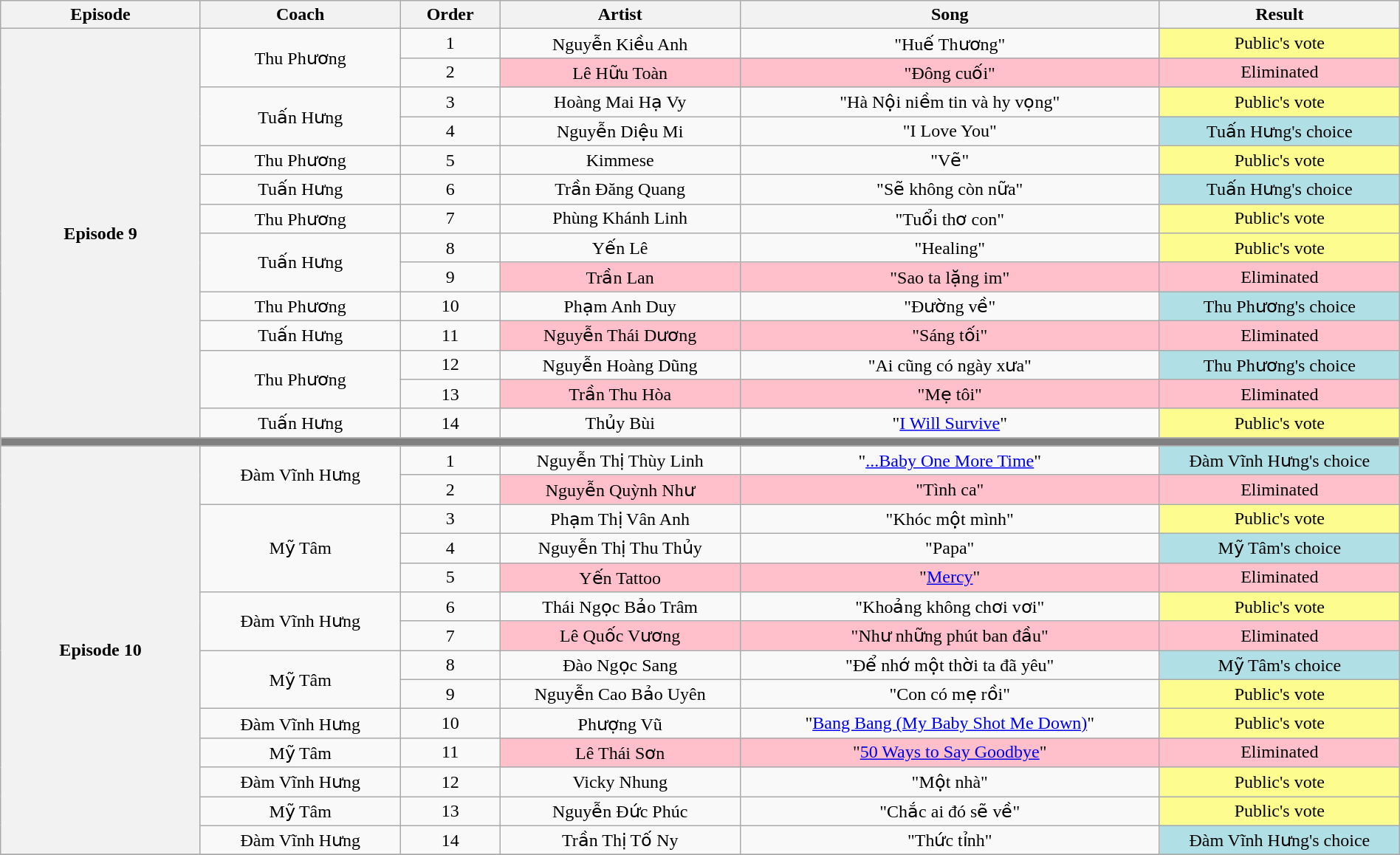<table class="wikitable" style="text-align:center; width:100%;">
<tr>
<th style="width:10%;">Episode</th>
<th style="width:10%;">Coach</th>
<th style="width:05%;">Order</th>
<th style="width:12%;">Artist</th>
<th style="width:21%;">Song</th>
<th style="width:12%;">Result</th>
</tr>
<tr>
<th rowspan="14" scope="row">Episode 9<br></th>
<td rowspan="2">Thu Phương</td>
<td>1</td>
<td>Nguyễn Kiều Anh</td>
<td>"Huế Thương"</td>
<td style="background:#fdfc8f;">Public's vote</td>
</tr>
<tr>
<td>2</td>
<td style="background:pink;">Lê Hữu Toàn</td>
<td style="background:pink;">"Đông cuối"</td>
<td style="background:pink;">Eliminated</td>
</tr>
<tr>
<td rowspan="2">Tuấn Hưng</td>
<td>3</td>
<td>Hoàng Mai Hạ Vy</td>
<td>"Hà Nội niềm tin và hy vọng"</td>
<td style="background:#fdfc8f;">Public's vote</td>
</tr>
<tr>
<td>4</td>
<td>Nguyễn Diệu Mi</td>
<td>"I Love You"</td>
<td style="background:#b0e0e6;">Tuấn Hưng's choice</td>
</tr>
<tr>
<td>Thu Phương</td>
<td>5</td>
<td>Kimmese</td>
<td>"Vẽ"</td>
<td style="background:#fdfc8f;">Public's vote</td>
</tr>
<tr>
<td>Tuấn Hưng</td>
<td>6</td>
<td>Trần Đăng Quang</td>
<td>"Sẽ không còn nữa"</td>
<td style="background:#b0e0e6;">Tuấn Hưng's choice</td>
</tr>
<tr>
<td>Thu Phương</td>
<td>7</td>
<td>Phùng Khánh Linh</td>
<td>"Tuổi thơ con"</td>
<td style="background:#fdfc8f;">Public's vote</td>
</tr>
<tr>
<td rowspan="2">Tuấn Hưng</td>
<td>8</td>
<td>Yến Lê</td>
<td>"Healing"</td>
<td style="background:#fdfc8f;">Public's vote</td>
</tr>
<tr>
<td>9</td>
<td style="background:pink;">Trần Lan</td>
<td style="background:pink;">"Sao ta lặng im"</td>
<td style="background:pink;">Eliminated</td>
</tr>
<tr>
<td>Thu Phương</td>
<td>10</td>
<td>Phạm Anh Duy</td>
<td>"Đường về"</td>
<td style="background:#b0e0e6;">Thu Phương's choice</td>
</tr>
<tr>
<td>Tuấn Hưng</td>
<td>11</td>
<td style="background:pink;">Nguyễn Thái Dương</td>
<td style="background:pink;">"Sáng tối"</td>
<td style="background:pink;">Eliminated</td>
</tr>
<tr>
<td rowspan="2">Thu Phương</td>
<td>12</td>
<td>Nguyễn Hoàng Dũng</td>
<td>"Ai cũng có ngày xưa"</td>
<td style="background:#b0e0e6;">Thu Phương's choice</td>
</tr>
<tr>
<td>13</td>
<td style="background:pink;">Trần Thu Hòa</td>
<td style="background:pink;">"Mẹ tôi"</td>
<td style="background:pink;">Eliminated</td>
</tr>
<tr>
<td>Tuấn Hưng</td>
<td>14</td>
<td>Thủy Bùi</td>
<td>"<a href='#'>I Will Survive</a>"</td>
<td style="background:#fdfc8f;">Public's vote</td>
</tr>
<tr>
<td colspan="6" style="background:gray;"></td>
</tr>
<tr>
<th rowspan="14" scope="row">Episode 10<br></th>
<td rowspan="2">Đàm Vĩnh Hưng</td>
<td>1</td>
<td>Nguyễn Thị Thùy Linh</td>
<td>"<a href='#'>...Baby One More Time</a>"</td>
<td style="background:#b0e0e6;">Đàm Vĩnh Hưng's choice</td>
</tr>
<tr>
<td>2</td>
<td style="background:pink;">Nguyễn Quỳnh Như</td>
<td style="background:pink;">"Tình ca"</td>
<td style="background:pink;">Eliminated</td>
</tr>
<tr>
<td rowspan="3">Mỹ Tâm</td>
<td>3</td>
<td>Phạm Thị Vân Anh</td>
<td>"Khóc một mình"</td>
<td style="background:#fdfc8f;">Public's vote</td>
</tr>
<tr>
<td>4</td>
<td>Nguyễn Thị Thu Thủy</td>
<td>"Papa"</td>
<td style="background:#b0e0e6;">Mỹ Tâm's choice</td>
</tr>
<tr>
<td>5</td>
<td style="background:pink;">Yến Tattoo</td>
<td style="background:pink;">"<a href='#'>Mercy</a>"</td>
<td style="background:pink;">Eliminated</td>
</tr>
<tr>
<td rowspan="2">Đàm Vĩnh Hưng</td>
<td>6</td>
<td>Thái Ngọc Bảo Trâm</td>
<td>"Khoảng không chơi vơi"</td>
<td style="background:#fdfc8f;">Public's vote</td>
</tr>
<tr>
<td>7</td>
<td style="background:pink;">Lê Quốc Vương</td>
<td style="background:pink;">"Như những phút ban đầu"</td>
<td style="background:pink;">Eliminated</td>
</tr>
<tr>
<td rowspan="2">Mỹ Tâm</td>
<td>8</td>
<td>Đào Ngọc Sang</td>
<td>"Để nhớ một thời ta đã yêu"</td>
<td style="background:#b0e0e6;">Mỹ Tâm's choice</td>
</tr>
<tr>
<td>9</td>
<td>Nguyễn Cao Bảo Uyên</td>
<td>"Con có mẹ rồi"</td>
<td style="background:#fdfc8f;">Public's vote</td>
</tr>
<tr>
<td>Đàm Vĩnh Hưng</td>
<td>10</td>
<td>Phượng Vũ</td>
<td>"<a href='#'>Bang Bang (My Baby Shot Me Down)</a>"</td>
<td style="background:#fdfc8f;">Public's vote</td>
</tr>
<tr>
<td>Mỹ Tâm</td>
<td>11</td>
<td style="background:pink;">Lê Thái Sơn</td>
<td style="background:pink;">"<a href='#'>50 Ways to Say Goodbye</a>"</td>
<td style="background:pink;">Eliminated</td>
</tr>
<tr>
<td>Đàm Vĩnh Hưng</td>
<td>12</td>
<td>Vicky Nhung</td>
<td>"Một nhà"</td>
<td style="background:#fdfc8f;">Public's vote</td>
</tr>
<tr>
<td>Mỹ Tâm</td>
<td>13</td>
<td>Nguyễn Đức Phúc</td>
<td>"Chắc ai đó sẽ về"</td>
<td style="background:#fdfc8f;">Public's vote</td>
</tr>
<tr>
<td>Đàm Vĩnh Hưng</td>
<td>14</td>
<td>Trần Thị Tố Ny</td>
<td>"Thức tỉnh"</td>
<td style="background:#b0e0e6;">Đàm Vĩnh Hưng's choice</td>
</tr>
<tr>
</tr>
</table>
